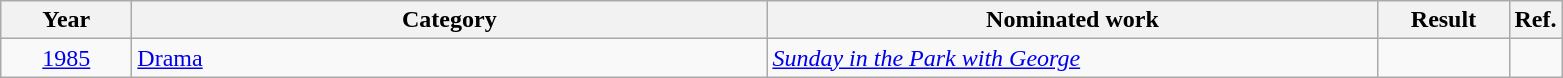<table class=wikitable>
<tr>
<th scope="col" style="width:5em;">Year</th>
<th scope="col" style="width:26em;">Category</th>
<th scope="col" style="width:25em;">Nominated work</th>
<th scope="col" style="width:5em;">Result</th>
<th>Ref.</th>
</tr>
<tr>
<td style="text-align:center;"><a href='#'>1985</a></td>
<td><a href='#'>Drama</a></td>
<td><em><a href='#'>Sunday in the Park with George</a></em></td>
<td></td>
<td style="text-align:center;"></td>
</tr>
</table>
